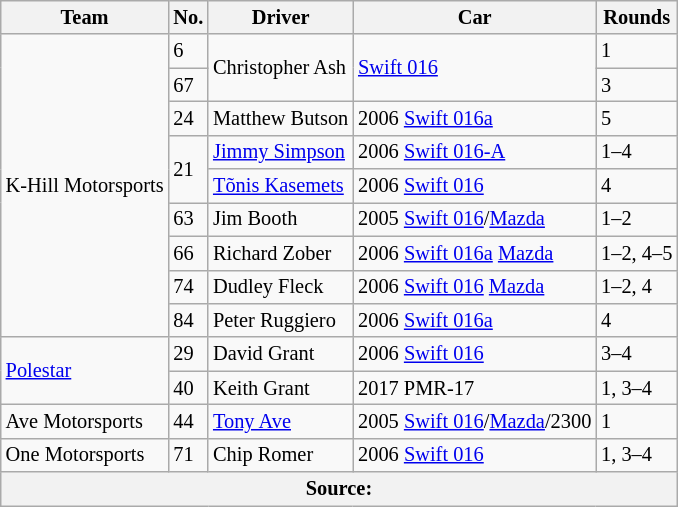<table class="wikitable" style="font-size: 85%;" border="1">
<tr>
<th>Team</th>
<th>No.</th>
<th>Driver</th>
<th>Car</th>
<th>Rounds</th>
</tr>
<tr>
<td rowspan="9">K-Hill Motorsports</td>
<td>6</td>
<td rowspan="2"> Christopher Ash</td>
<td rowspan="2"><a href='#'>Swift 016</a></td>
<td>1</td>
</tr>
<tr>
<td>67</td>
<td>3</td>
</tr>
<tr>
<td>24</td>
<td> Matthew Butson</td>
<td>2006 <a href='#'>Swift 016a</a></td>
<td>5</td>
</tr>
<tr>
<td rowspan="2">21</td>
<td> <a href='#'>Jimmy Simpson</a></td>
<td>2006 <a href='#'>Swift 016-A</a></td>
<td>1–4</td>
</tr>
<tr>
<td> <a href='#'>Tõnis Kasemets</a></td>
<td>2006 <a href='#'>Swift 016</a></td>
<td>4</td>
</tr>
<tr>
<td>63</td>
<td> Jim Booth</td>
<td>2005 <a href='#'>Swift 016</a>/<a href='#'>Mazda</a></td>
<td>1–2</td>
</tr>
<tr>
<td>66</td>
<td> Richard Zober</td>
<td>2006 <a href='#'>Swift 016a</a> <a href='#'>Mazda</a></td>
<td>1–2, 4–5</td>
</tr>
<tr>
<td>74</td>
<td> Dudley Fleck</td>
<td>2006 <a href='#'>Swift 016</a> <a href='#'>Mazda</a></td>
<td>1–2, 4</td>
</tr>
<tr>
<td>84</td>
<td> Peter Ruggiero</td>
<td>2006 <a href='#'>Swift 016a</a></td>
<td>4</td>
</tr>
<tr>
<td rowspan="2"><a href='#'>Polestar</a></td>
<td>29</td>
<td> David Grant</td>
<td>2006 <a href='#'>Swift 016</a></td>
<td>3–4</td>
</tr>
<tr>
<td>40</td>
<td> Keith Grant</td>
<td>2017 PMR-17</td>
<td>1, 3–4</td>
</tr>
<tr>
<td>Ave Motorsports</td>
<td>44</td>
<td> <a href='#'>Tony Ave</a></td>
<td>2005 <a href='#'>Swift 016</a>/<a href='#'>Mazda</a>/2300</td>
<td>1</td>
</tr>
<tr>
<td>One Motorsports</td>
<td>71</td>
<td> Chip Romer</td>
<td>2006 <a href='#'>Swift 016</a></td>
<td>1, 3–4</td>
</tr>
<tr>
<th colspan="5">Source:</th>
</tr>
</table>
